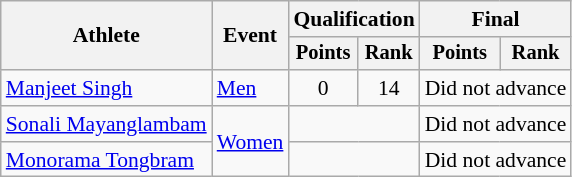<table class=wikitable style=font-size:90%;text-align:center;>
<tr>
<th rowspan=2>Athlete</th>
<th rowspan=2>Event</th>
<th colspan=2>Qualification</th>
<th colspan=2>Final</th>
</tr>
<tr style="font-size:95%">
<th>Points</th>
<th>Rank</th>
<th>Points</th>
<th>Rank</th>
</tr>
<tr>
<td align=left><a href='#'>Manjeet Singh</a></td>
<td align=left><a href='#'>Men</a></td>
<td>0</td>
<td>14</td>
<td colspan="2">Did not advance</td>
</tr>
<tr>
<td align=left><a href='#'>Sonali Mayanglambam</a></td>
<td align=left rowspan="2"><a href='#'>Women</a></td>
<td colspan="2"></td>
<td colspan="2">Did not advance</td>
</tr>
<tr>
<td align=left><a href='#'>Monorama Tongbram</a></td>
<td colspan="2"></td>
<td colspan="2">Did not advance</td>
</tr>
</table>
